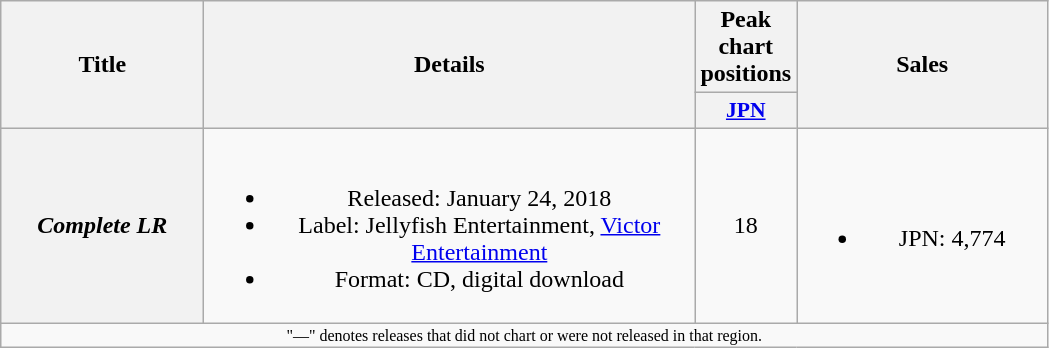<table class="wikitable plainrowheaders" style="text-align:center;">
<tr>
<th scope="col" rowspan="2" style="width:8em;">Title</th>
<th scope="col" rowspan="2" style="width:20em;">Details</th>
<th scope="col" colspan="1">Peak chart positions</th>
<th scope="col" rowspan="2" style="width:10em;">Sales</th>
</tr>
<tr>
<th scope="col" style="width:3em;font-size:90%"><a href='#'>JPN</a><br></th>
</tr>
<tr>
<th scope="row"><em>Complete LR</em></th>
<td><br><ul><li>Released: January 24, 2018</li><li>Label: Jellyfish Entertainment, <a href='#'>Victor Entertainment</a></li><li>Format: CD, digital download</li></ul></td>
<td>18</td>
<td><br><ul><li>JPN: 4,774</li></ul></td>
</tr>
<tr>
<td colspan="9" style="font-size:8pt;">"—" denotes releases that did not chart or were not released in that region.</td>
</tr>
</table>
